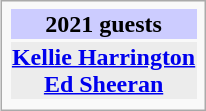<table class="infobox" style="text-align:center;">
<tr>
<th style="background:#ccf;">2021 guests</th>
</tr>
<tr>
<th style="background:#ececec;"><a href='#'>Kellie Harrington</a> <br> <a href='#'>Ed Sheeran</a></th>
</tr>
<tr>
</tr>
</table>
